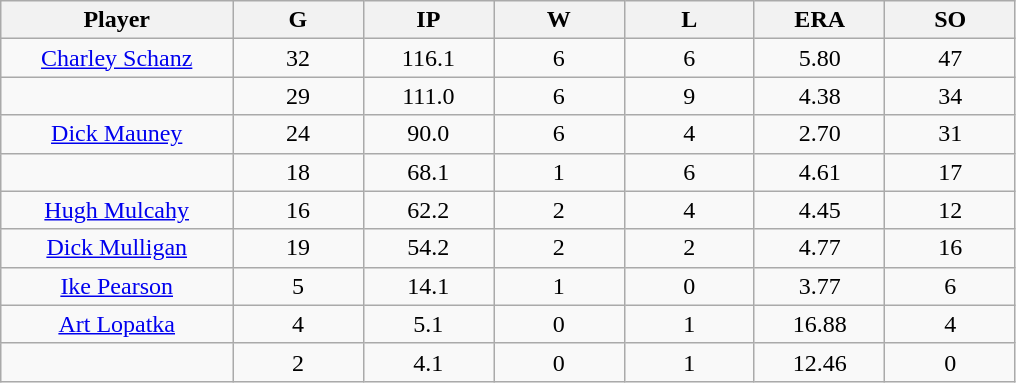<table class="wikitable sortable">
<tr>
<th bgcolor="#DDDDFF" width="16%">Player</th>
<th bgcolor="#DDDDFF" width="9%">G</th>
<th bgcolor="#DDDDFF" width="9%">IP</th>
<th bgcolor="#DDDDFF" width="9%">W</th>
<th bgcolor="#DDDDFF" width="9%">L</th>
<th bgcolor="#DDDDFF" width="9%">ERA</th>
<th bgcolor="#DDDDFF" width="9%">SO</th>
</tr>
<tr align="center">
<td><a href='#'>Charley Schanz</a></td>
<td>32</td>
<td>116.1</td>
<td>6</td>
<td>6</td>
<td>5.80</td>
<td>47</td>
</tr>
<tr align=center>
<td></td>
<td>29</td>
<td>111.0</td>
<td>6</td>
<td>9</td>
<td>4.38</td>
<td>34</td>
</tr>
<tr align="center">
<td><a href='#'>Dick Mauney</a></td>
<td>24</td>
<td>90.0</td>
<td>6</td>
<td>4</td>
<td>2.70</td>
<td>31</td>
</tr>
<tr align=center>
<td></td>
<td>18</td>
<td>68.1</td>
<td>1</td>
<td>6</td>
<td>4.61</td>
<td>17</td>
</tr>
<tr align="center">
<td><a href='#'>Hugh Mulcahy</a></td>
<td>16</td>
<td>62.2</td>
<td>2</td>
<td>4</td>
<td>4.45</td>
<td>12</td>
</tr>
<tr align=center>
<td><a href='#'>Dick Mulligan</a></td>
<td>19</td>
<td>54.2</td>
<td>2</td>
<td>2</td>
<td>4.77</td>
<td>16</td>
</tr>
<tr align=center>
<td><a href='#'>Ike Pearson</a></td>
<td>5</td>
<td>14.1</td>
<td>1</td>
<td>0</td>
<td>3.77</td>
<td>6</td>
</tr>
<tr align=center>
<td><a href='#'>Art Lopatka</a></td>
<td>4</td>
<td>5.1</td>
<td>0</td>
<td>1</td>
<td>16.88</td>
<td>4</td>
</tr>
<tr align=center>
<td></td>
<td>2</td>
<td>4.1</td>
<td>0</td>
<td>1</td>
<td>12.46</td>
<td>0</td>
</tr>
</table>
